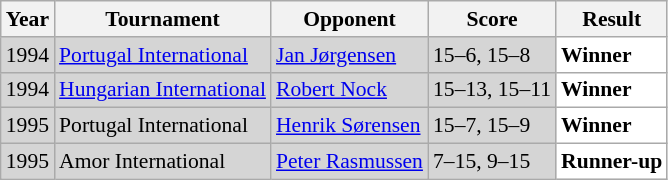<table class="sortable wikitable" style="font-size: 90%;">
<tr>
<th>Year</th>
<th>Tournament</th>
<th>Opponent</th>
<th>Score</th>
<th>Result</th>
</tr>
<tr style="background:#D5D5D5">
<td align="center">1994</td>
<td align="left"><a href='#'>Portugal International</a></td>
<td align="left"> <a href='#'>Jan Jørgensen</a></td>
<td align="left">15–6, 15–8</td>
<td style="text-align:left; background:white"> <strong>Winner</strong></td>
</tr>
<tr style="background:#D5D5D5">
<td align="center">1994</td>
<td align="left"><a href='#'>Hungarian International</a></td>
<td align="left"> <a href='#'>Robert Nock</a></td>
<td align="left">15–13, 15–11</td>
<td style="text-align:left; background:white"> <strong>Winner</strong></td>
</tr>
<tr style="background:#D5D5D5">
<td align="center">1995</td>
<td align="left">Portugal International</td>
<td align="left"> <a href='#'>Henrik Sørensen</a></td>
<td align="left">15–7, 15–9</td>
<td style="text-align:left; background:white"> <strong>Winner</strong></td>
</tr>
<tr style="background:#D5D5D5">
<td align="center">1995</td>
<td align="left">Amor International</td>
<td align="left"> <a href='#'>Peter Rasmussen</a></td>
<td align="left">7–15, 9–15</td>
<td style="text-align:left; background:white"> <strong>Runner-up</strong></td>
</tr>
</table>
